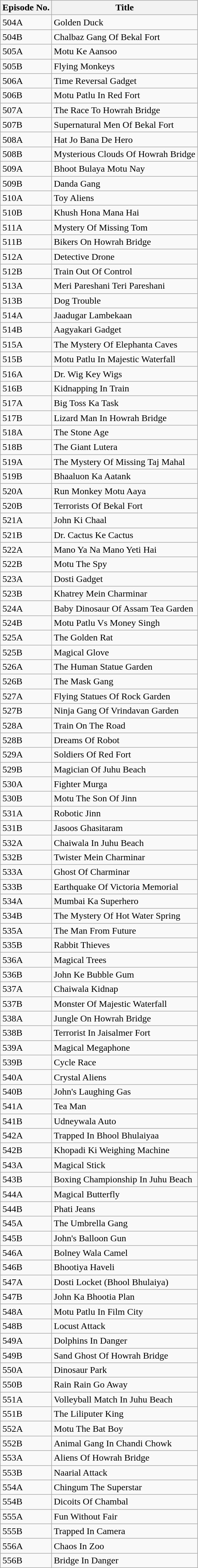<table class="wikitable">
<tr>
<th>Episode No.</th>
<th>Title</th>
</tr>
<tr>
<td>504A</td>
<td>Golden Duck</td>
</tr>
<tr>
<td>504B</td>
<td>Chalbaz Gang Of Bekal Fort</td>
</tr>
<tr>
<td>505A</td>
<td>Motu Ke Aansoo</td>
</tr>
<tr>
<td>505B</td>
<td>Flying Monkeys</td>
</tr>
<tr>
<td>506A</td>
<td>Time Reversal Gadget</td>
</tr>
<tr>
<td>506B</td>
<td>Motu Patlu In Red Fort</td>
</tr>
<tr>
<td>507A</td>
<td>The Race To Howrah Bridge</td>
</tr>
<tr>
<td>507B</td>
<td>Supernatural Men Of Bekal Fort</td>
</tr>
<tr>
<td>508A</td>
<td>Hat Jo Bana De Hero</td>
</tr>
<tr>
<td>508B</td>
<td>Mysterious Clouds Of Howrah Bridge</td>
</tr>
<tr>
<td>509A</td>
<td>Bhoot Bulaya Motu Nay</td>
</tr>
<tr>
<td>509B</td>
<td>Danda Gang</td>
</tr>
<tr>
<td>510A</td>
<td>Toy Aliens</td>
</tr>
<tr>
<td>510B</td>
<td>Khush Hona Mana Hai</td>
</tr>
<tr>
<td>511A</td>
<td>Mystery Of Missing Tom</td>
</tr>
<tr>
<td>511B</td>
<td>Bikers On Howrah Bridge</td>
</tr>
<tr>
<td>512A</td>
<td>Detective Drone</td>
</tr>
<tr>
<td>512B</td>
<td>Train Out Of Control</td>
</tr>
<tr>
<td>513A</td>
<td>Meri Pareshani Teri Pareshani</td>
</tr>
<tr>
<td>513B</td>
<td>Dog Trouble</td>
</tr>
<tr>
<td>514A</td>
<td>Jaadugar Lambekaan</td>
</tr>
<tr>
<td>514B</td>
<td>Aagyakari Gadget</td>
</tr>
<tr>
<td>515A</td>
<td>The Mystery Of Elephanta Caves</td>
</tr>
<tr>
<td>515B</td>
<td>Motu Patlu In Majestic Waterfall</td>
</tr>
<tr>
<td>516A</td>
<td>Dr. Wig Key Wigs</td>
</tr>
<tr>
<td>516B</td>
<td>Kidnapping In Train</td>
</tr>
<tr>
<td>517A</td>
<td>Big Toss Ka Task</td>
</tr>
<tr>
<td>517B</td>
<td>Lizard Man In Howrah Bridge</td>
</tr>
<tr>
<td>518A</td>
<td>The Stone Age</td>
</tr>
<tr>
<td>518B</td>
<td>The Giant Lutera</td>
</tr>
<tr>
<td>519A</td>
<td>The Mystery Of Missing Taj Mahal</td>
</tr>
<tr>
<td>519B</td>
<td>Bhaaluon Ka Aatank</td>
</tr>
<tr>
<td>520A</td>
<td>Run Monkey Motu Aaya</td>
</tr>
<tr>
<td>520B</td>
<td>Terrorists Of Bekal Fort</td>
</tr>
<tr>
<td>521A</td>
<td>John Ki Chaal</td>
</tr>
<tr>
<td>521B</td>
<td>Dr. Cactus Ke Cactus</td>
</tr>
<tr>
<td>522A</td>
<td>Mano Ya Na Mano Yeti Hai</td>
</tr>
<tr>
<td>522B</td>
<td>Motu The Spy</td>
</tr>
<tr>
<td>523A</td>
<td>Dosti Gadget</td>
</tr>
<tr>
<td>523B</td>
<td>Khatrey Mein Charminar</td>
</tr>
<tr>
<td>524A</td>
<td>Baby Dinosaur Of Assam Tea Garden</td>
</tr>
<tr>
<td>524B</td>
<td>Motu Patlu Vs Money Singh</td>
</tr>
<tr>
<td>525A</td>
<td>The Golden Rat</td>
</tr>
<tr>
<td>525B</td>
<td>Magical Glove</td>
</tr>
<tr>
<td>526A</td>
<td>The Human Statue Garden</td>
</tr>
<tr>
<td>526B</td>
<td>The Mask Gang</td>
</tr>
<tr>
<td>527A</td>
<td>Flying Statues Of Rock Garden</td>
</tr>
<tr>
<td>527B</td>
<td>Ninja Gang Of Vrindavan Garden</td>
</tr>
<tr>
<td>528A</td>
<td>Train On The Road</td>
</tr>
<tr>
<td>528B</td>
<td>Dreams Of Robot</td>
</tr>
<tr>
<td>529A</td>
<td>Soldiers Of Red Fort</td>
</tr>
<tr>
<td>529B</td>
<td>Magician Of Juhu Beach</td>
</tr>
<tr>
<td>530A</td>
<td>Fighter Murga</td>
</tr>
<tr>
<td>530B</td>
<td>Motu The Son Of Jinn</td>
</tr>
<tr>
<td>531A</td>
<td>Robotic Jinn</td>
</tr>
<tr>
<td>531B</td>
<td>Jasoos Ghasitaram</td>
</tr>
<tr>
<td>532A</td>
<td>Chaiwala In Juhu Beach</td>
</tr>
<tr>
<td>532B</td>
<td>Twister Mein Charminar</td>
</tr>
<tr>
<td>533A</td>
<td>Ghost Of Charminar</td>
</tr>
<tr>
<td>533B</td>
<td>Earthquake Of Victoria Memorial</td>
</tr>
<tr>
<td>534A</td>
<td>Mumbai Ka Superhero</td>
</tr>
<tr>
<td>534B</td>
<td>The Mystery Of Hot Water Spring</td>
</tr>
<tr>
<td>535A</td>
<td>The Man From Future</td>
</tr>
<tr>
<td>535B</td>
<td>Rabbit Thieves</td>
</tr>
<tr>
<td>536A</td>
<td>Magical Trees</td>
</tr>
<tr>
<td>536B</td>
<td>John Ke Bubble Gum</td>
</tr>
<tr>
<td>537A</td>
<td>Chaiwala Kidnap</td>
</tr>
<tr>
<td>537B</td>
<td>Monster Of Majestic Waterfall</td>
</tr>
<tr>
<td>538A</td>
<td>Jungle On Howrah Bridge</td>
</tr>
<tr>
<td>538B</td>
<td>Terrorist In Jaisalmer Fort</td>
</tr>
<tr>
<td>539A</td>
<td>Magical Megaphone</td>
</tr>
<tr>
<td>539B</td>
<td>Cycle Race</td>
</tr>
<tr>
<td>540A</td>
<td>Crystal Aliens</td>
</tr>
<tr>
<td>540B</td>
<td>John's Laughing Gas</td>
</tr>
<tr>
<td>541A</td>
<td>Tea Man</td>
</tr>
<tr>
<td>541B</td>
<td>Udneywala Auto</td>
</tr>
<tr>
<td>542A</td>
<td>Trapped In Bhool Bhulaiyaa</td>
</tr>
<tr>
<td>542B</td>
<td>Khopadi Ki Weighing Machine</td>
</tr>
<tr>
<td>543A</td>
<td>Magical Stick</td>
</tr>
<tr>
<td>543B</td>
<td>Boxing Championship In Juhu Beach</td>
</tr>
<tr>
<td>544A</td>
<td>Magical Butterfly</td>
</tr>
<tr>
<td>544B</td>
<td>Phati Jeans</td>
</tr>
<tr>
<td>545A</td>
<td>The Umbrella Gang</td>
</tr>
<tr>
<td>545B</td>
<td>John's Balloon Gun</td>
</tr>
<tr>
<td>546A</td>
<td>Bolney Wala Camel</td>
</tr>
<tr>
<td>546B</td>
<td>Bhootiya Haveli</td>
</tr>
<tr>
<td>547A</td>
<td>Dosti Locket (Bhool Bhulaiya)</td>
</tr>
<tr>
<td>547B</td>
<td>John Ka Bhootia Plan</td>
</tr>
<tr>
<td>548A</td>
<td>Motu Patlu In Film City</td>
</tr>
<tr>
<td>548B</td>
<td>Locust Attack</td>
</tr>
<tr>
<td>549A</td>
<td>Dolphins In Danger</td>
</tr>
<tr>
<td>549B</td>
<td>Sand Ghost Of Howrah Bridge</td>
</tr>
<tr>
<td>550A</td>
<td>Dinosaur Park</td>
</tr>
<tr>
<td>550B</td>
<td>Rain Rain Go Away</td>
</tr>
<tr>
<td>551A</td>
<td>Volleyball Match In Juhu Beach</td>
</tr>
<tr>
<td>551B</td>
<td>The Liliputer King</td>
</tr>
<tr>
<td>552A</td>
<td>Motu The Bat Boy</td>
</tr>
<tr>
<td>552B</td>
<td>Animal Gang In Chandi Chowk</td>
</tr>
<tr>
<td>553A</td>
<td>Aliens Of Howrah Bridge</td>
</tr>
<tr>
<td>553B</td>
<td>Naarial Attack</td>
</tr>
<tr>
<td>554A</td>
<td>Chingum The Superstar</td>
</tr>
<tr>
<td>554B</td>
<td>Dicoits Of Chambal</td>
</tr>
<tr>
<td>555A</td>
<td>Fun Without Fair</td>
</tr>
<tr>
<td>555B</td>
<td>Trapped In Camera</td>
</tr>
<tr>
<td>556A</td>
<td>Chaos In Zoo</td>
</tr>
<tr>
<td>556B</td>
<td>Bridge In Danger</td>
</tr>
</table>
